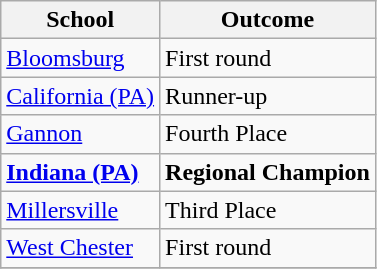<table class="wikitable" style="float:left; margin-right:1em;">
<tr>
<th>School</th>
<th>Outcome</th>
</tr>
<tr>
<td><a href='#'>Bloomsburg</a></td>
<td>First round</td>
</tr>
<tr>
<td><a href='#'>California (PA)</a></td>
<td>Runner-up</td>
</tr>
<tr>
<td><a href='#'>Gannon</a></td>
<td>Fourth Place</td>
</tr>
<tr>
<td><strong><a href='#'>Indiana (PA)</a></strong></td>
<td><strong>Regional Champion</strong></td>
</tr>
<tr>
<td><a href='#'>Millersville</a></td>
<td>Third Place</td>
</tr>
<tr>
<td><a href='#'>West Chester</a></td>
<td>First round</td>
</tr>
<tr>
</tr>
</table>
